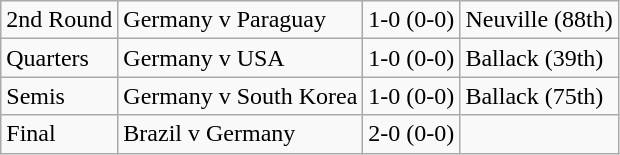<table class="wikitable">
<tr>
<td>2nd Round</td>
<td>Germany v Paraguay</td>
<td>1-0 (0-0)</td>
<td>Neuville (88th)</td>
</tr>
<tr>
<td>Quarters</td>
<td>Germany v USA</td>
<td>1-0 (0-0)</td>
<td>Ballack (39th)</td>
</tr>
<tr>
<td>Semis</td>
<td>Germany v South Korea</td>
<td>1-0 (0-0)</td>
<td>Ballack (75th)</td>
</tr>
<tr>
<td>Final</td>
<td>Brazil v Germany</td>
<td>2-0 (0-0)</td>
<td></td>
</tr>
</table>
